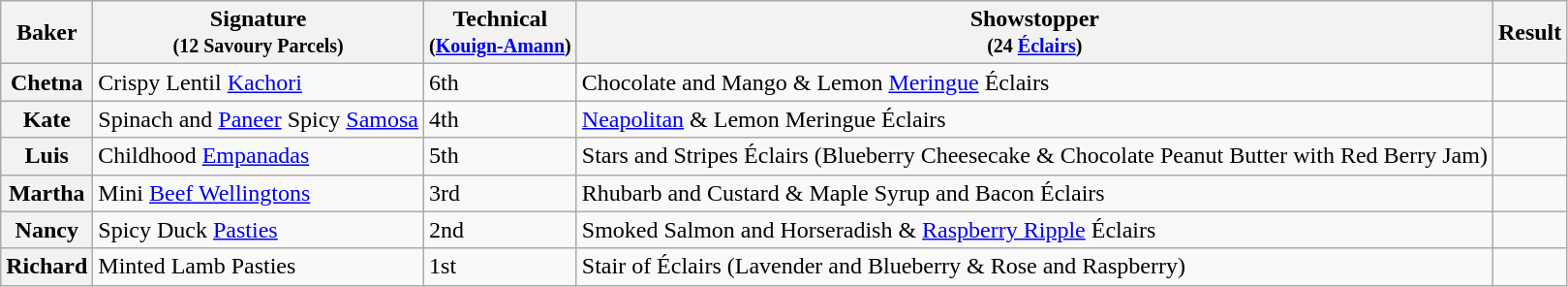<table class="wikitable sortable col3center sticky-header">
<tr>
<th scope="col">Baker</th>
<th scope="col" class="unsortable">Signature<br><small>(12 Savoury Parcels)</small></th>
<th scope="col">Technical<br><small>(<a href='#'>Kouign-Amann</a>)</small></th>
<th scope="col" class="unsortable">Showstopper<br><small>(24 <a href='#'>Éclairs</a>)</small></th>
<th scope="col">Result</th>
</tr>
<tr>
<th scope="row">Chetna</th>
<td>Crispy Lentil <a href='#'>Kachori</a></td>
<td>6th</td>
<td>Chocolate and Mango & Lemon <a href='#'>Meringue</a> Éclairs</td>
<td></td>
</tr>
<tr>
<th scope="row">Kate</th>
<td>Spinach and <a href='#'>Paneer</a> Spicy <a href='#'>Samosa</a></td>
<td>4th</td>
<td><a href='#'>Neapolitan</a> & Lemon Meringue Éclairs</td>
<td></td>
</tr>
<tr>
<th scope="row">Luis</th>
<td>Childhood <a href='#'>Empanadas</a></td>
<td>5th</td>
<td>Stars and Stripes Éclairs (Blueberry Cheesecake & Chocolate Peanut Butter with Red Berry Jam)</td>
<td></td>
</tr>
<tr>
<th scope="row">Martha</th>
<td>Mini <a href='#'>Beef Wellingtons</a></td>
<td>3rd</td>
<td>Rhubarb and Custard & Maple Syrup and Bacon Éclairs</td>
<td></td>
</tr>
<tr>
<th scope="row">Nancy</th>
<td>Spicy Duck <a href='#'>Pasties</a></td>
<td>2nd</td>
<td>Smoked Salmon and Horseradish & <a href='#'>Raspberry Ripple</a> Éclairs</td>
<td></td>
</tr>
<tr>
<th scope="row">Richard</th>
<td>Minted Lamb Pasties</td>
<td>1st</td>
<td>Stair of Éclairs (Lavender and Blueberry & Rose and Raspberry)</td>
<td></td>
</tr>
</table>
